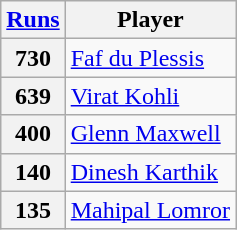<table class="wikitable">
<tr>
<th scope=col><a href='#'>Runs</a></th>
<th scope=col>Player</th>
</tr>
<tr>
<th scope=row>730</th>
<td><a href='#'>Faf du Plessis</a></td>
</tr>
<tr>
<th scope=row>639</th>
<td><a href='#'>Virat Kohli</a></td>
</tr>
<tr>
<th scope=row>400</th>
<td><a href='#'>Glenn Maxwell</a></td>
</tr>
<tr>
<th scope=row>140</th>
<td><a href='#'>Dinesh Karthik</a></td>
</tr>
<tr>
<th scope=row>135</th>
<td><a href='#'>Mahipal Lomror</a></td>
</tr>
</table>
